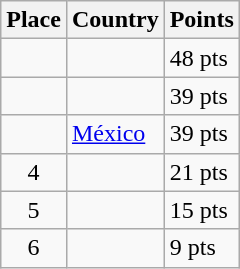<table class=wikitable>
<tr>
<th>Place</th>
<th>Country</th>
<th>Points</th>
</tr>
<tr>
<td align=center></td>
<td></td>
<td>48 pts</td>
</tr>
<tr>
<td align=center></td>
<td></td>
<td>39 pts</td>
</tr>
<tr>
<td align=center></td>
<td> <a href='#'>México</a></td>
<td>39 pts</td>
</tr>
<tr>
<td align=center>4</td>
<td></td>
<td>21 pts</td>
</tr>
<tr>
<td align=center>5</td>
<td></td>
<td>15 pts</td>
</tr>
<tr>
<td align=center>6</td>
<td></td>
<td>9 pts</td>
</tr>
</table>
